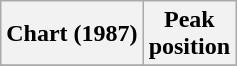<table class="wikitable sortable plainrowheaders" style="text-align:center">
<tr>
<th scope="col">Chart (1987)</th>
<th scope="col">Peak<br> position</th>
</tr>
<tr>
</tr>
</table>
